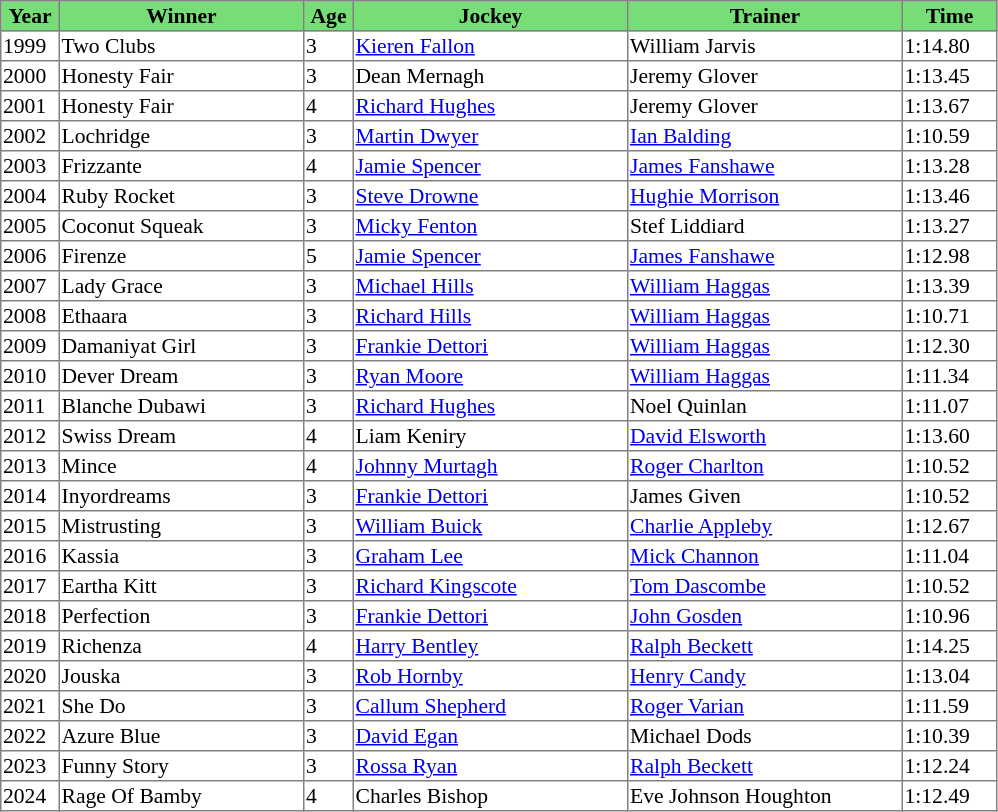<table class = "sortable" | border="1" style="border-collapse: collapse; font-size:90%">
<tr bgcolor="#77dd77" align="center">
<th style="width:36px"><strong>Year</strong></th>
<th style="width:160px"><strong>Winner</strong></th>
<th style="width:30px"><strong>Age</strong></th>
<th style="width:180px"><strong>Jockey</strong></th>
<th style="width:180px"><strong>Trainer</strong></th>
<th style="width:60px"><strong>Time</strong></th>
</tr>
<tr>
<td>1999</td>
<td>Two Clubs</td>
<td>3</td>
<td><a href='#'>Kieren Fallon</a></td>
<td>William Jarvis</td>
<td>1:14.80</td>
</tr>
<tr>
<td>2000</td>
<td>Honesty Fair</td>
<td>3</td>
<td>Dean Mernagh</td>
<td>Jeremy Glover</td>
<td>1:13.45</td>
</tr>
<tr>
<td>2001</td>
<td>Honesty Fair</td>
<td>4</td>
<td><a href='#'>Richard Hughes</a></td>
<td>Jeremy Glover</td>
<td>1:13.67</td>
</tr>
<tr>
<td>2002</td>
<td>Lochridge</td>
<td>3</td>
<td><a href='#'>Martin Dwyer</a></td>
<td><a href='#'>Ian Balding</a></td>
<td>1:10.59</td>
</tr>
<tr>
<td>2003</td>
<td>Frizzante</td>
<td>4</td>
<td><a href='#'>Jamie Spencer</a></td>
<td><a href='#'>James Fanshawe</a></td>
<td>1:13.28</td>
</tr>
<tr>
<td>2004</td>
<td>Ruby Rocket</td>
<td>3</td>
<td><a href='#'>Steve Drowne</a></td>
<td><a href='#'>Hughie Morrison</a></td>
<td>1:13.46</td>
</tr>
<tr>
<td>2005</td>
<td>Coconut Squeak</td>
<td>3</td>
<td><a href='#'>Micky Fenton</a></td>
<td>Stef Liddiard</td>
<td>1:13.27</td>
</tr>
<tr>
<td>2006</td>
<td>Firenze</td>
<td>5</td>
<td><a href='#'>Jamie Spencer</a></td>
<td><a href='#'>James Fanshawe</a></td>
<td>1:12.98</td>
</tr>
<tr>
<td>2007</td>
<td>Lady Grace</td>
<td>3</td>
<td><a href='#'>Michael Hills</a></td>
<td><a href='#'>William Haggas</a></td>
<td>1:13.39</td>
</tr>
<tr>
<td>2008</td>
<td>Ethaara</td>
<td>3</td>
<td><a href='#'>Richard Hills</a></td>
<td><a href='#'>William Haggas</a></td>
<td>1:10.71</td>
</tr>
<tr>
<td>2009</td>
<td>Damaniyat Girl</td>
<td>3</td>
<td><a href='#'>Frankie Dettori</a></td>
<td><a href='#'>William Haggas</a></td>
<td>1:12.30</td>
</tr>
<tr>
<td>2010</td>
<td>Dever Dream</td>
<td>3</td>
<td><a href='#'>Ryan Moore</a></td>
<td><a href='#'>William Haggas</a></td>
<td>1:11.34</td>
</tr>
<tr>
<td>2011</td>
<td>Blanche Dubawi</td>
<td>3</td>
<td><a href='#'>Richard Hughes</a></td>
<td>Noel Quinlan</td>
<td>1:11.07</td>
</tr>
<tr>
<td>2012</td>
<td>Swiss Dream</td>
<td>4</td>
<td>Liam Keniry</td>
<td><a href='#'>David Elsworth</a></td>
<td>1:13.60</td>
</tr>
<tr>
<td>2013</td>
<td>Mince</td>
<td>4</td>
<td><a href='#'>Johnny Murtagh</a></td>
<td><a href='#'>Roger Charlton</a></td>
<td>1:10.52</td>
</tr>
<tr>
<td>2014</td>
<td>Inyordreams</td>
<td>3</td>
<td><a href='#'>Frankie Dettori</a></td>
<td>James Given</td>
<td>1:10.52</td>
</tr>
<tr>
<td>2015</td>
<td>Mistrusting</td>
<td>3</td>
<td><a href='#'>William Buick</a></td>
<td><a href='#'>Charlie Appleby</a></td>
<td>1:12.67</td>
</tr>
<tr>
<td>2016</td>
<td>Kassia</td>
<td>3</td>
<td><a href='#'>Graham Lee</a></td>
<td><a href='#'>Mick Channon</a></td>
<td>1:11.04</td>
</tr>
<tr>
<td>2017</td>
<td>Eartha Kitt</td>
<td>3</td>
<td><a href='#'>Richard Kingscote</a></td>
<td><a href='#'>Tom Dascombe</a></td>
<td>1:10.52</td>
</tr>
<tr>
<td>2018</td>
<td>Perfection</td>
<td>3</td>
<td><a href='#'>Frankie Dettori</a></td>
<td><a href='#'>John Gosden</a></td>
<td>1:10.96</td>
</tr>
<tr>
<td>2019</td>
<td>Richenza</td>
<td>4</td>
<td><a href='#'>Harry Bentley</a></td>
<td><a href='#'>Ralph Beckett</a></td>
<td>1:14.25</td>
</tr>
<tr>
<td>2020</td>
<td>Jouska</td>
<td>3</td>
<td><a href='#'>Rob Hornby</a></td>
<td><a href='#'>Henry Candy</a></td>
<td>1:13.04</td>
</tr>
<tr>
<td>2021</td>
<td>She Do</td>
<td>3</td>
<td><a href='#'>Callum Shepherd</a></td>
<td><a href='#'>Roger Varian</a></td>
<td>1:11.59</td>
</tr>
<tr>
<td>2022</td>
<td>Azure Blue</td>
<td>3</td>
<td><a href='#'>David Egan</a></td>
<td>Michael Dods</td>
<td>1:10.39</td>
</tr>
<tr>
<td>2023</td>
<td>Funny Story</td>
<td>3</td>
<td><a href='#'>Rossa Ryan</a></td>
<td><a href='#'>Ralph Beckett</a></td>
<td>1:12.24</td>
</tr>
<tr>
<td>2024</td>
<td>Rage Of Bamby</td>
<td>4</td>
<td>Charles Bishop</td>
<td>Eve Johnson Houghton</td>
<td>1:12.49</td>
</tr>
</table>
